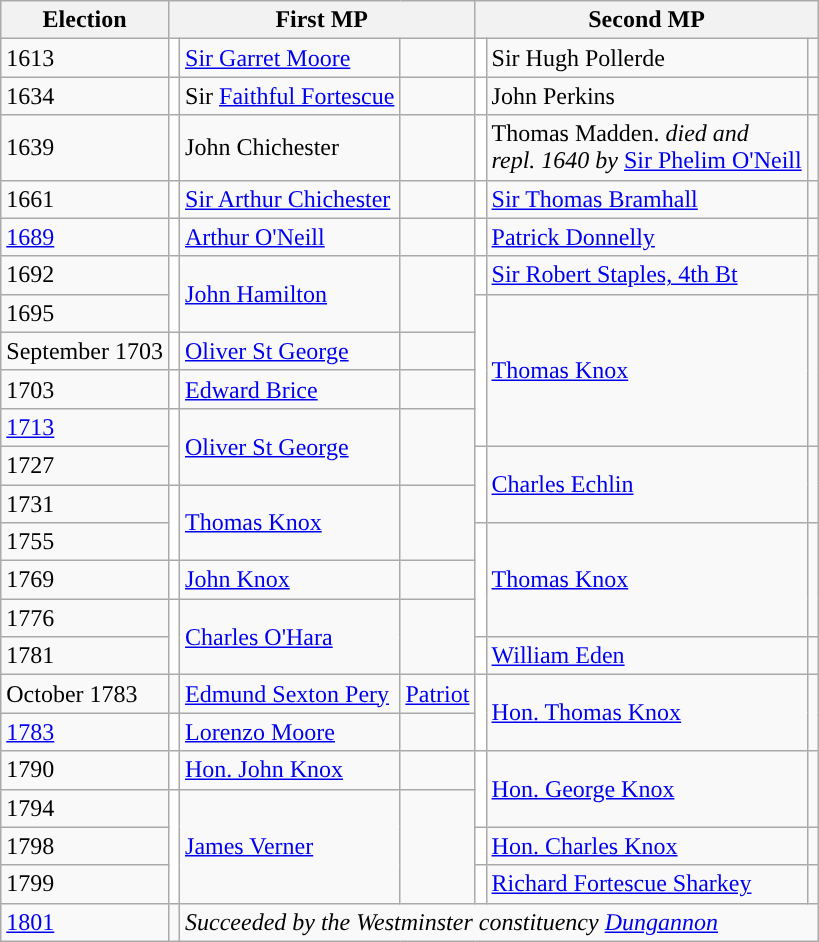<table class="wikitable">
<tr>
<th>Election</th>
<th colspan=3>First MP</th>
<th colspan=3>Second MP</th>
</tr>
<tr>
<td>1613</td>
<td style="background-color: white"></td>
<td><a href='#'>Sir Garret Moore</a></td>
<td></td>
<td style="background-color: white"></td>
<td>Sir Hugh Pollerde</td>
<td></td>
</tr>
<tr>
<td>1634</td>
<td style="background-color: white"></td>
<td>Sir <a href='#'>Faithful Fortescue</a></td>
<td></td>
<td style="background-color: white"></td>
<td>John Perkins</td>
<td></td>
</tr>
<tr>
<td>1639</td>
<td style="background-color: white"></td>
<td>John Chichester</td>
<td></td>
<td style="background-color: white"></td>
<td>Thomas Madden. <em>died and <br> repl. 1640 by</em> <a href='#'>Sir Phelim O'Neill</a></td>
<td></td>
</tr>
<tr>
<td>1661</td>
<td style="background-color: white"></td>
<td><a href='#'>Sir Arthur Chichester</a></td>
<td></td>
<td style="background-color: white"></td>
<td><a href='#'>Sir Thomas Bramhall</a></td>
<td></td>
</tr>
<tr>
<td><a href='#'>1689</a></td>
<td style="background-color: white"></td>
<td><a href='#'>Arthur O'Neill</a></td>
<td></td>
<td style="background-color: white"></td>
<td><a href='#'>Patrick Donnelly</a></td>
<td></td>
</tr>
<tr>
<td>1692</td>
<td rowspan="2" style="background-color: white"></td>
<td rowspan="2"><a href='#'>John Hamilton</a></td>
<td rowspan="2"></td>
<td style="background-color: white"></td>
<td><a href='#'>Sir Robert Staples, 4th Bt</a></td>
<td></td>
</tr>
<tr>
<td>1695</td>
<td rowspan="4" style="background-color: white"></td>
<td rowspan="4"><a href='#'>Thomas Knox</a></td>
<td rowspan="4"></td>
</tr>
<tr>
<td>September 1703</td>
<td style="background-color: white"></td>
<td><a href='#'>Oliver St George</a></td>
<td></td>
</tr>
<tr>
<td>1703</td>
<td style="background-color: white"></td>
<td><a href='#'>Edward Brice</a></td>
<td></td>
</tr>
<tr>
<td><a href='#'>1713</a></td>
<td rowspan="2" style="background-color: white"></td>
<td rowspan="2"><a href='#'>Oliver St George</a></td>
<td rowspan="2"></td>
</tr>
<tr>
<td>1727</td>
<td rowspan="2" style="background-color: white"></td>
<td rowspan="2"><a href='#'>Charles Echlin</a></td>
<td rowspan="2"></td>
</tr>
<tr>
<td>1731</td>
<td rowspan="2" style="background-color: white"></td>
<td rowspan="2"><a href='#'>Thomas Knox</a></td>
<td rowspan="2"></td>
</tr>
<tr>
<td>1755</td>
<td rowspan="3" style="background-color: white"></td>
<td rowspan="3"><a href='#'>Thomas Knox</a></td>
<td rowspan="3"></td>
</tr>
<tr>
<td>1769</td>
<td style="background-color: white"></td>
<td><a href='#'>John Knox</a></td>
<td></td>
</tr>
<tr>
<td>1776</td>
<td rowspan="2" style="background-color: white"></td>
<td rowspan="2"><a href='#'>Charles O'Hara</a></td>
<td rowspan="2"></td>
</tr>
<tr>
<td>1781</td>
<td style="background-color: white"></td>
<td><a href='#'>William Eden</a></td>
<td></td>
</tr>
<tr>
<td>October 1783</td>
<td style="background-color: "></td>
<td><a href='#'>Edmund Sexton Pery</a></td>
<td><a href='#'>Patriot</a></td>
<td rowspan="2" style="background-color: white"></td>
<td rowspan="2"><a href='#'>Hon. Thomas Knox</a></td>
<td rowspan="2"></td>
</tr>
<tr>
<td><a href='#'>1783</a></td>
<td style="background-color: white"></td>
<td><a href='#'>Lorenzo Moore</a></td>
<td></td>
</tr>
<tr>
<td>1790</td>
<td style="background-color: white"></td>
<td><a href='#'>Hon. John Knox</a></td>
<td></td>
<td rowspan="2" style="background-color: white"></td>
<td rowspan="2"><a href='#'>Hon. George Knox</a></td>
<td rowspan="2"></td>
</tr>
<tr>
<td>1794</td>
<td rowspan="3" style="background-color: white"></td>
<td rowspan="3"><a href='#'>James Verner</a></td>
<td rowspan="3"></td>
</tr>
<tr>
<td>1798</td>
<td style="background-color: white"></td>
<td><a href='#'>Hon. Charles Knox</a></td>
<td></td>
</tr>
<tr>
<td>1799</td>
<td style="background-color: white"></td>
<td><a href='#'>Richard Fortescue Sharkey</a></td>
<td></td>
</tr>
<tr>
<td><a href='#'>1801</a></td>
<td></td>
<td colspan="5"><em>Succeeded by the Westminster constituency <a href='#'>Dungannon</a></em></td>
</tr>
</table>
